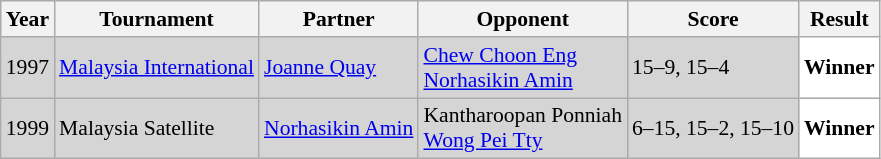<table class="sortable wikitable" style="font-size: 90%;">
<tr>
<th>Year</th>
<th>Tournament</th>
<th>Partner</th>
<th>Opponent</th>
<th>Score</th>
<th>Result</th>
</tr>
<tr style="background:#D5D5D5">
<td align="center">1997</td>
<td><a href='#'>Malaysia International</a></td>
<td> <a href='#'>Joanne Quay</a></td>
<td> <a href='#'>Chew Choon Eng</a><br> <a href='#'>Norhasikin Amin</a></td>
<td>15–9, 15–4</td>
<td style="text-align:left; background:white"> <strong>Winner</strong></td>
</tr>
<tr style="background:#D5D5D5">
<td align="center">1999</td>
<td>Malaysia Satellite</td>
<td> <a href='#'>Norhasikin Amin</a></td>
<td> Kantharoopan Ponniah<br> <a href='#'>Wong Pei Tty</a></td>
<td>6–15, 15–2, 15–10</td>
<td style="text-align:left; background:white"> <strong>Winner</strong></td>
</tr>
</table>
